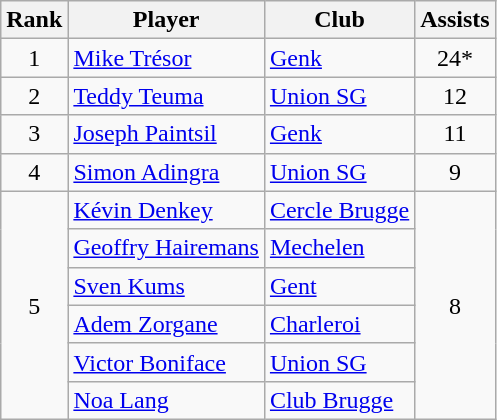<table class="wikitable" style="text-align:center">
<tr>
<th>Rank</th>
<th>Player</th>
<th>Club</th>
<th>Assists</th>
</tr>
<tr>
<td>1</td>
<td align=left> <a href='#'>Mike Trésor</a></td>
<td align=left><a href='#'>Genk</a></td>
<td>24*</td>
</tr>
<tr>
<td>2</td>
<td align=left> <a href='#'>Teddy Teuma</a></td>
<td align=left><a href='#'>Union SG</a></td>
<td>12</td>
</tr>
<tr>
<td>3</td>
<td align=left> <a href='#'>Joseph Paintsil</a></td>
<td align=left><a href='#'>Genk</a></td>
<td>11</td>
</tr>
<tr>
<td>4</td>
<td align=left> <a href='#'>Simon Adingra</a></td>
<td align=left><a href='#'>Union SG</a></td>
<td>9</td>
</tr>
<tr>
<td rowspan=6>5</td>
<td align=left> <a href='#'>Kévin Denkey</a></td>
<td align=left><a href='#'>Cercle Brugge</a></td>
<td rowspan=6>8</td>
</tr>
<tr>
<td align=left> <a href='#'>Geoffry Hairemans</a></td>
<td align=left><a href='#'>Mechelen</a></td>
</tr>
<tr>
<td align=left> <a href='#'>Sven Kums</a></td>
<td align=left><a href='#'>Gent</a></td>
</tr>
<tr>
<td align=left> <a href='#'>Adem Zorgane</a></td>
<td align=left><a href='#'>Charleroi</a></td>
</tr>
<tr>
<td align=left> <a href='#'>Victor Boniface</a></td>
<td align=left><a href='#'>Union SG</a></td>
</tr>
<tr>
<td align=left> <a href='#'>Noa Lang</a></td>
<td align=left><a href='#'>Club Brugge</a></td>
</tr>
</table>
